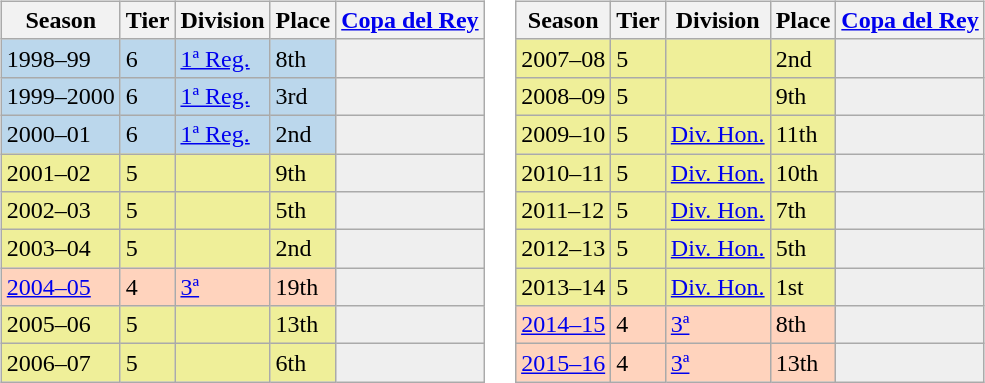<table>
<tr>
<td valign="top" width=0%><br><table class="wikitable">
<tr style="background:#f0f6fa;">
<th>Season</th>
<th>Tier</th>
<th>Division</th>
<th>Place</th>
<th><a href='#'>Copa del Rey</a></th>
</tr>
<tr>
<td style="background:#BBD7EC;">1998–99</td>
<td style="background:#BBD7EC;">6</td>
<td style="background:#BBD7EC;"><a href='#'>1ª Reg.</a></td>
<td style="background:#BBD7EC;">8th</td>
<td style="background:#efefef;"></td>
</tr>
<tr>
<td style="background:#BBD7EC;">1999–2000</td>
<td style="background:#BBD7EC;">6</td>
<td style="background:#BBD7EC;"><a href='#'>1ª Reg.</a></td>
<td style="background:#BBD7EC;">3rd</td>
<td style="background:#efefef;"></td>
</tr>
<tr>
<td style="background:#BBD7EC;">2000–01</td>
<td style="background:#BBD7EC;">6</td>
<td style="background:#BBD7EC;"><a href='#'>1ª Reg.</a></td>
<td style="background:#BBD7EC;">2nd</td>
<td style="background:#efefef;"></td>
</tr>
<tr>
<td style="background:#EFEF99;">2001–02</td>
<td style="background:#EFEF99;">5</td>
<td style="background:#EFEF99;"></td>
<td style="background:#EFEF99;">9th</td>
<td style="background:#efefef;"></td>
</tr>
<tr>
<td style="background:#EFEF99;">2002–03</td>
<td style="background:#EFEF99;">5</td>
<td style="background:#EFEF99;"></td>
<td style="background:#EFEF99;">5th</td>
<td style="background:#efefef;"></td>
</tr>
<tr>
<td style="background:#EFEF99;">2003–04</td>
<td style="background:#EFEF99;">5</td>
<td style="background:#EFEF99;"></td>
<td style="background:#EFEF99;">2nd</td>
<td style="background:#efefef;"></td>
</tr>
<tr>
<td style="background:#FFD3BD;"><a href='#'>2004–05</a></td>
<td style="background:#FFD3BD;">4</td>
<td style="background:#FFD3BD;"><a href='#'>3ª</a></td>
<td style="background:#FFD3BD;">19th</td>
<td style="background:#efefef;"></td>
</tr>
<tr>
<td style="background:#EFEF99;">2005–06</td>
<td style="background:#EFEF99;">5</td>
<td style="background:#EFEF99;"></td>
<td style="background:#EFEF99;">13th</td>
<td style="background:#efefef;"></td>
</tr>
<tr>
<td style="background:#EFEF99;">2006–07</td>
<td style="background:#EFEF99;">5</td>
<td style="background:#EFEF99;"></td>
<td style="background:#EFEF99;">6th</td>
<td style="background:#efefef;"></td>
</tr>
</table>
</td>
<td valign="top" width=0%><br><table class="wikitable">
<tr style="background:#f0f6fa;">
<th>Season</th>
<th>Tier</th>
<th>Division</th>
<th>Place</th>
<th><a href='#'>Copa del Rey</a></th>
</tr>
<tr>
<td style="background:#EFEF99;">2007–08</td>
<td style="background:#EFEF99;">5</td>
<td style="background:#EFEF99;"></td>
<td style="background:#EFEF99;">2nd</td>
<td style="background:#efefef;"></td>
</tr>
<tr>
<td style="background:#EFEF99;">2008–09</td>
<td style="background:#EFEF99;">5</td>
<td style="background:#EFEF99;"></td>
<td style="background:#EFEF99;">9th</td>
<td style="background:#efefef;"></td>
</tr>
<tr>
<td style="background:#EFEF99;">2009–10</td>
<td style="background:#EFEF99;">5</td>
<td style="background:#EFEF99;"><a href='#'>Div. Hon.</a></td>
<td style="background:#EFEF99;">11th</td>
<td style="background:#efefef;"></td>
</tr>
<tr>
<td style="background:#EFEF99;">2010–11</td>
<td style="background:#EFEF99;">5</td>
<td style="background:#EFEF99;"><a href='#'>Div. Hon.</a></td>
<td style="background:#EFEF99;">10th</td>
<td style="background:#efefef;"></td>
</tr>
<tr>
<td style="background:#EFEF99;">2011–12</td>
<td style="background:#EFEF99;">5</td>
<td style="background:#EFEF99;"><a href='#'>Div. Hon.</a></td>
<td style="background:#EFEF99;">7th</td>
<td style="background:#efefef;"></td>
</tr>
<tr>
<td style="background:#EFEF99;">2012–13</td>
<td style="background:#EFEF99;">5</td>
<td style="background:#EFEF99;"><a href='#'>Div. Hon.</a></td>
<td style="background:#EFEF99;">5th</td>
<td style="background:#efefef;"></td>
</tr>
<tr>
<td style="background:#EFEF99;">2013–14</td>
<td style="background:#EFEF99;">5</td>
<td style="background:#EFEF99;"><a href='#'>Div. Hon.</a></td>
<td style="background:#EFEF99;">1st</td>
<td style="background:#efefef;"></td>
</tr>
<tr>
<td style="background:#FFD3BD;"><a href='#'>2014–15</a></td>
<td style="background:#FFD3BD;">4</td>
<td style="background:#FFD3BD;"><a href='#'>3ª</a></td>
<td style="background:#FFD3BD;">8th</td>
<td style="background:#efefef;"></td>
</tr>
<tr>
<td style="background:#FFD3BD;"><a href='#'>2015–16</a></td>
<td style="background:#FFD3BD;">4</td>
<td style="background:#FFD3BD;"><a href='#'>3ª</a></td>
<td style="background:#FFD3BD;">13th</td>
<td style="background:#efefef;"></td>
</tr>
</table>
</td>
</tr>
</table>
